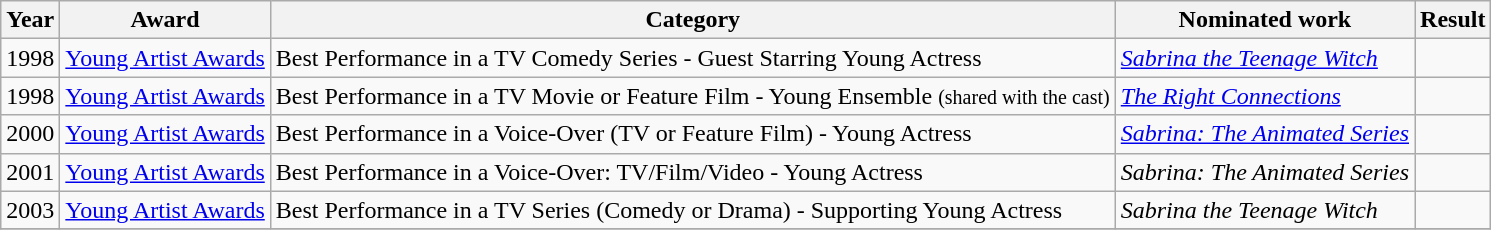<table class="wikitable">
<tr>
<th>Year</th>
<th>Award</th>
<th>Category</th>
<th>Nominated work</th>
<th>Result</th>
</tr>
<tr>
<td>1998</td>
<td><a href='#'> Young Artist Awards</a></td>
<td>Best Performance in a TV Comedy Series - Guest Starring Young Actress</td>
<td><em><a href='#'>Sabrina the Teenage Witch</a></em></td>
<td></td>
</tr>
<tr>
<td>1998</td>
<td><a href='#'> Young Artist Awards</a></td>
<td>Best Performance in a TV Movie or Feature Film - Young Ensemble <small>(shared with the cast)</small></td>
<td><em><a href='#'>The Right Connections</a></em></td>
<td></td>
</tr>
<tr>
<td>2000</td>
<td><a href='#'> Young Artist Awards</a></td>
<td>Best Performance in a Voice-Over (TV or Feature Film) - Young Actress</td>
<td><em><a href='#'>Sabrina: The Animated Series</a></em></td>
<td></td>
</tr>
<tr>
<td>2001</td>
<td><a href='#'> Young Artist Awards</a></td>
<td>Best Performance in a Voice-Over: TV/Film/Video - Young Actress</td>
<td><em>Sabrina: The Animated Series</em></td>
<td></td>
</tr>
<tr>
<td>2003</td>
<td><a href='#'> Young Artist Awards</a></td>
<td>Best Performance in a TV Series (Comedy or Drama) - Supporting Young Actress</td>
<td><em>Sabrina the Teenage Witch</em></td>
<td></td>
</tr>
<tr>
</tr>
</table>
